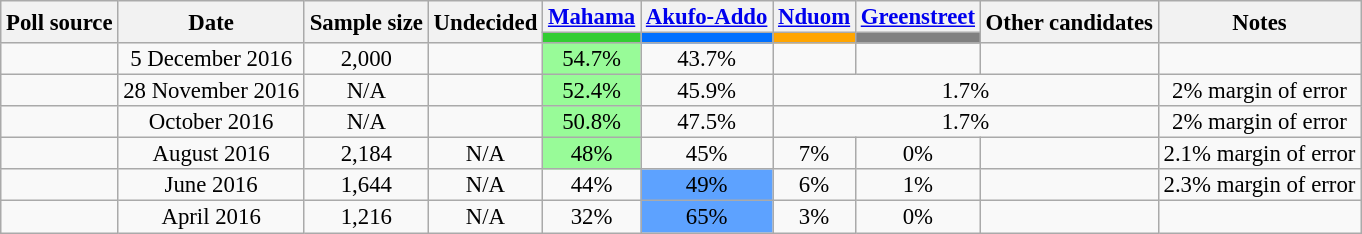<table class=wikitable style="text-align:center; font-size:95%; line-height:14px;">
<tr>
<th rowspan=2>Poll source</th>
<th rowspan=2>Date</th>
<th rowspan=2>Sample size</th>
<th rowspan=2>Undecided</th>
<th><a href='#'>Mahama</a><br></th>
<th><a href='#'>Akufo-Addo</a><br></th>
<th><a href='#'>Nduom</a><br></th>
<th><a href='#'>Greenstreet</a><br></th>
<th rowspan=2>Other candidates</th>
<th rowspan=2>Notes</th>
</tr>
<tr>
<td style="background-color:#32cd32"></td>
<td style="background-color:#0070ff"></td>
<td style="background-color:orange"></td>
<td style="background-color:grey"></td>
</tr>
<tr>
<td></td>
<td>5 December 2016</td>
<td>2,000</td>
<td></td>
<td bgcolor="#98fb98">54.7%</td>
<td>43.7%</td>
<td></td>
<td></td>
<td></td>
<td></td>
</tr>
<tr>
<td></td>
<td>28 November 2016</td>
<td>N/A</td>
<td></td>
<td bgcolor="#98fb98">52.4%</td>
<td>45.9%</td>
<td colspan=3>1.7%</td>
<td>2% margin of error</td>
</tr>
<tr>
<td></td>
<td>October 2016</td>
<td>N/A</td>
<td></td>
<td bgcolor="#98fb98">50.8%</td>
<td>47.5%</td>
<td colspan=3>1.7%</td>
<td>2% margin of error</td>
</tr>
<tr>
<td></td>
<td>August 2016</td>
<td>2,184</td>
<td>N/A</td>
<td bgcolor="#98fb98">48%</td>
<td>45%</td>
<td>7%</td>
<td>0%</td>
<td></td>
<td>2.1% margin of error</td>
</tr>
<tr>
<td></td>
<td>June 2016</td>
<td>1,644</td>
<td>N/A</td>
<td>44%</td>
<td bgcolor="#5da2ff">49%</td>
<td>6%</td>
<td>1%</td>
<td></td>
<td>2.3% margin of error</td>
</tr>
<tr>
<td></td>
<td>April 2016</td>
<td>1,216</td>
<td>N/A</td>
<td>32%</td>
<td bgcolor="#5da2ff">65%</td>
<td>3%</td>
<td>0%</td>
<td></td>
<td></td>
</tr>
</table>
